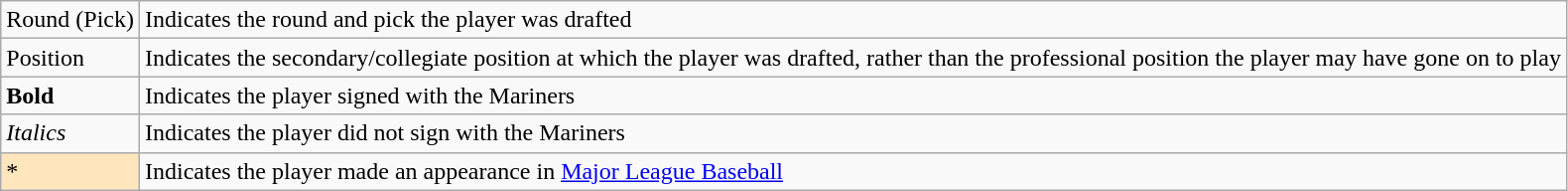<table class="wikitable" border="1">
<tr>
<td>Round (Pick)</td>
<td>Indicates the round and pick the player was drafted</td>
</tr>
<tr>
<td>Position</td>
<td>Indicates the secondary/collegiate position at which the player was drafted, rather than the professional position the player may have gone on to play</td>
</tr>
<tr>
<td><strong>Bold</strong></td>
<td>Indicates the player signed with the Mariners</td>
</tr>
<tr>
<td><em>Italics</em></td>
<td>Indicates the player did not sign with the Mariners</td>
</tr>
<tr>
<td style="background-color: #FFE6BD">*</td>
<td>Indicates the player made an appearance in <a href='#'>Major League Baseball</a></td>
</tr>
</table>
